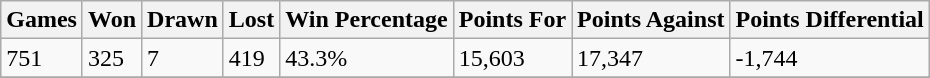<table class="wikitable">
<tr>
<th>Games</th>
<th>Won</th>
<th>Drawn</th>
<th>Lost</th>
<th>Win Percentage</th>
<th>Points For</th>
<th>Points Against</th>
<th>Points Differential</th>
</tr>
<tr>
<td>751</td>
<td>325</td>
<td>7</td>
<td>419</td>
<td>43.3%</td>
<td>15,603</td>
<td>17,347</td>
<td>-1,744</td>
</tr>
<tr>
</tr>
</table>
